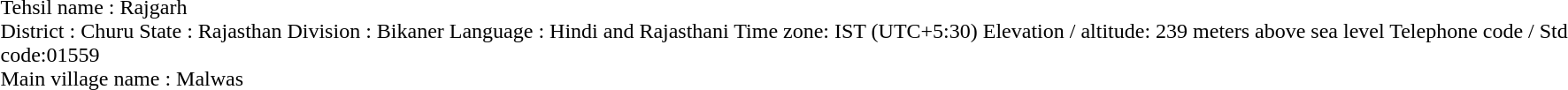<table>
<tr>
<td>Tehsil name : Rajgarh<br>District : Churu 
State : Rajasthan 
Division : Bikaner 
Language : Hindi and Rajasthani 
Time zone:	IST (UTC+5:30) 
Elevation / altitude: 239 meters above sea level 
Telephone code / Std code:01559<br>Main village name : Malwas</td>
</tr>
</table>
